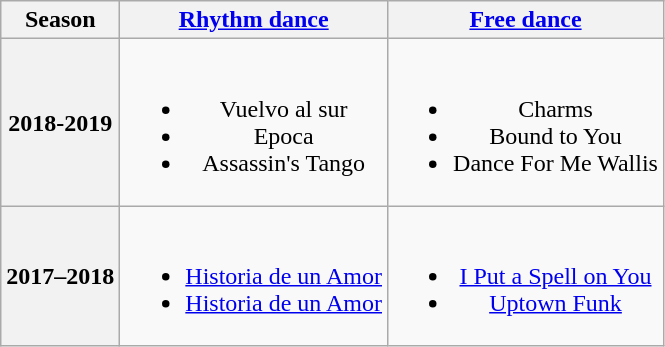<table class=wikitable style=text-align:center>
<tr>
<th>Season</th>
<th><a href='#'>Rhythm dance</a></th>
<th><a href='#'>Free dance</a></th>
</tr>
<tr>
<th>2018-2019 <br> </th>
<td><br><ul><li> Vuelvo al sur <br></li><li> Epoca <br></li><li> Assassin's Tango <br></li></ul></td>
<td><br><ul><li>Charms <br></li><li>Bound to You <br></li><li>Dance For Me Wallis <br></li></ul></td>
</tr>
<tr>
<th>2017–2018</th>
<td><br><ul><li> <a href='#'>Historia de un Amor</a> <br></li><li> <a href='#'>Historia de un Amor</a> <br></li></ul></td>
<td><br><ul><li><a href='#'>I Put a Spell on You</a> <br></li><li><a href='#'>Uptown Funk</a> <br></li></ul></td>
</tr>
</table>
